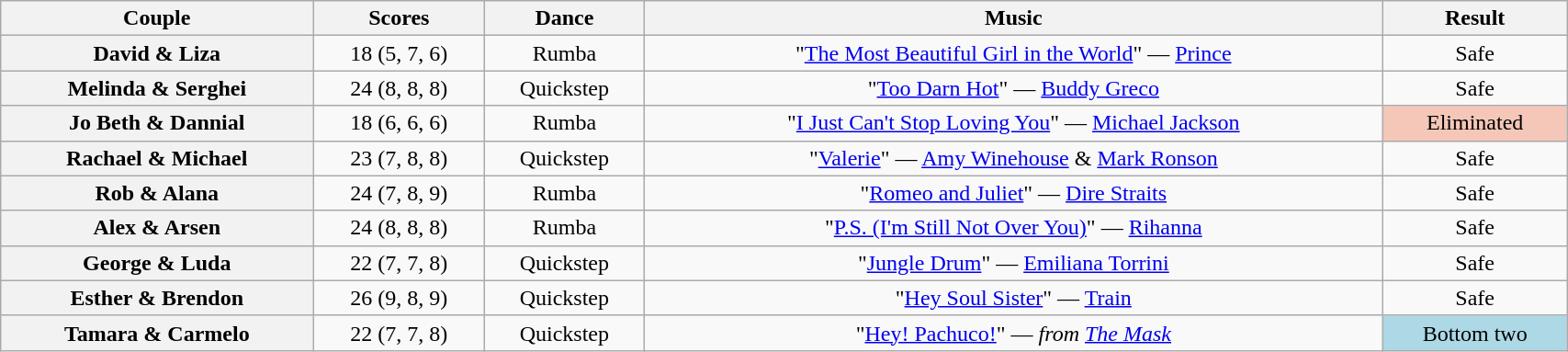<table class="wikitable sortable" style="text-align:center; width: 90%">
<tr>
<th scope="col">Couple</th>
<th scope="col">Scores</th>
<th scope="col">Dance</th>
<th scope="col" class="unsortable">Music</th>
<th scope="col" class="unsortable">Result</th>
</tr>
<tr>
<th scope="row">David & Liza</th>
<td>18 (5, 7, 6)</td>
<td>Rumba</td>
<td>"<a href='#'>The Most Beautiful Girl in the World</a>" — <a href='#'>Prince</a></td>
<td>Safe</td>
</tr>
<tr>
<th scope="row">Melinda & Serghei</th>
<td>24 (8, 8, 8)</td>
<td>Quickstep</td>
<td>"<a href='#'>Too Darn Hot</a>" — <a href='#'>Buddy Greco</a></td>
<td>Safe</td>
</tr>
<tr>
<th scope="row">Jo Beth & Dannial</th>
<td>18 (6, 6, 6)</td>
<td>Rumba</td>
<td>"<a href='#'>I Just Can't Stop Loving You</a>" — <a href='#'>Michael Jackson</a></td>
<td bgcolor="f4c7b8">Eliminated</td>
</tr>
<tr>
<th scope="row">Rachael & Michael</th>
<td>23 (7, 8, 8)</td>
<td>Quickstep</td>
<td>"<a href='#'>Valerie</a>" — <a href='#'>Amy Winehouse</a> & <a href='#'>Mark Ronson</a></td>
<td>Safe</td>
</tr>
<tr>
<th scope="row">Rob & Alana</th>
<td>24 (7, 8, 9)</td>
<td>Rumba</td>
<td>"<a href='#'>Romeo and Juliet</a>" — <a href='#'>Dire Straits</a></td>
<td>Safe</td>
</tr>
<tr>
<th scope="row">Alex & Arsen</th>
<td>24 (8, 8, 8)</td>
<td>Rumba</td>
<td>"<a href='#'>P.S. (I'm Still Not Over You)</a>" — <a href='#'>Rihanna</a></td>
<td>Safe</td>
</tr>
<tr>
<th scope="row">George & Luda</th>
<td>22 (7, 7, 8)</td>
<td>Quickstep</td>
<td>"<a href='#'>Jungle Drum</a>" — <a href='#'>Emiliana Torrini</a></td>
<td>Safe</td>
</tr>
<tr>
<th scope="row">Esther & Brendon</th>
<td>26 (9, 8, 9)</td>
<td>Quickstep</td>
<td>"<a href='#'>Hey Soul Sister</a>" — <a href='#'>Train</a></td>
<td>Safe</td>
</tr>
<tr>
<th scope="row">Tamara & Carmelo</th>
<td>22 (7, 7, 8)</td>
<td>Quickstep</td>
<td>"<a href='#'>Hey! Pachuco!</a>" — <em>from <a href='#'>The Mask</a></em></td>
<td bgcolor="lightblue">Bottom two</td>
</tr>
</table>
